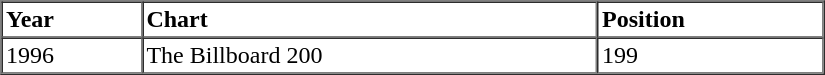<table border=1 cellspacing=0 cellpadding=2 width="550px">
<tr>
<th align="left">Year</th>
<th align="left">Chart</th>
<th align="left">Position</th>
</tr>
<tr>
<td align="left">1996</td>
<td align="left">The Billboard 200</td>
<td align="left">199</td>
</tr>
<tr>
</tr>
</table>
